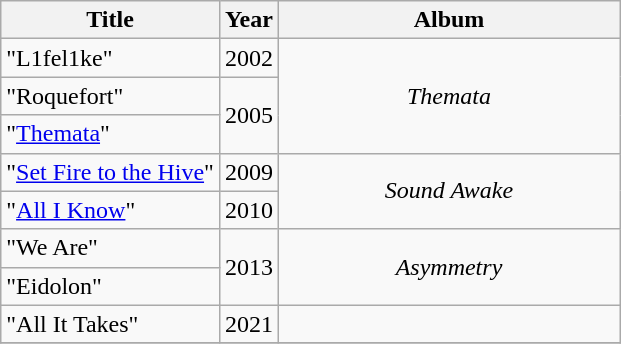<table class="wikitable" style="text-align:center;">
<tr>
<th scope="col">Title</th>
<th scope="col">Year</th>
<th scope="col" width="220">Album</th>
</tr>
<tr>
<td align="left">"L1fel1ke"</td>
<td>2002</td>
<td rowspan="3"><em>Themata</em></td>
</tr>
<tr>
<td align="left">"Roquefort"</td>
<td rowspan="2">2005</td>
</tr>
<tr>
<td align="left">"<a href='#'>Themata</a>"</td>
</tr>
<tr>
<td align="left">"<a href='#'>Set Fire to the Hive</a>"</td>
<td>2009</td>
<td rowspan="2"><em>Sound Awake</em></td>
</tr>
<tr>
<td align="left">"<a href='#'>All I Know</a>"</td>
<td>2010</td>
</tr>
<tr>
<td align="left">"We Are"</td>
<td rowspan="2">2013</td>
<td rowspan="2"><em>Asymmetry</em></td>
</tr>
<tr>
<td align="left">"Eidolon"</td>
</tr>
<tr>
<td align="left">"All It Takes"</td>
<td>2021</td>
<td></td>
</tr>
<tr>
</tr>
</table>
